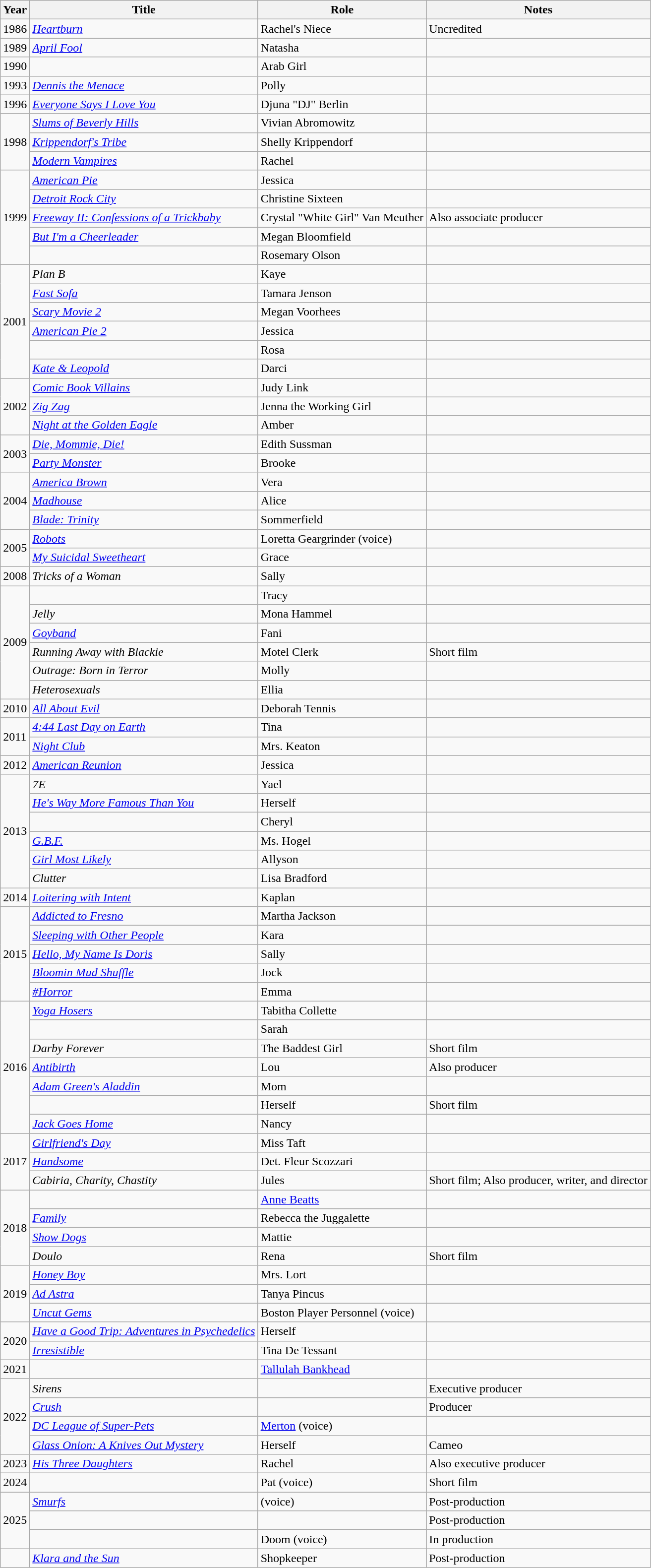<table class="wikitable sortable">
<tr>
<th>Year</th>
<th>Title</th>
<th>Role</th>
<th class="unsortable">Notes</th>
</tr>
<tr>
<td>1986</td>
<td><em><a href='#'>Heartburn</a></em></td>
<td>Rachel's Niece</td>
<td>Uncredited</td>
</tr>
<tr>
<td>1989</td>
<td><em><a href='#'>April Fool</a></em></td>
<td>Natasha</td>
<td></td>
</tr>
<tr>
<td>1990</td>
<td><em></em></td>
<td>Arab Girl</td>
<td></td>
</tr>
<tr>
<td>1993</td>
<td><em><a href='#'>Dennis the Menace</a></em></td>
<td>Polly</td>
<td></td>
</tr>
<tr>
<td>1996</td>
<td><em><a href='#'>Everyone Says I Love You</a></em></td>
<td>Djuna "DJ" Berlin</td>
<td></td>
</tr>
<tr>
<td rowspan="3">1998</td>
<td><em><a href='#'>Slums of Beverly Hills</a></em></td>
<td>Vivian Abromowitz</td>
<td></td>
</tr>
<tr>
<td><em><a href='#'>Krippendorf's Tribe</a></em></td>
<td>Shelly Krippendorf</td>
<td></td>
</tr>
<tr>
<td><em><a href='#'>Modern Vampires</a></em></td>
<td>Rachel</td>
<td></td>
</tr>
<tr>
<td rowspan="5">1999</td>
<td><em><a href='#'>American Pie</a></em></td>
<td>Jessica</td>
<td></td>
</tr>
<tr>
<td><em><a href='#'>Detroit Rock City</a></em></td>
<td>Christine Sixteen</td>
<td></td>
</tr>
<tr>
<td><em><a href='#'>Freeway II: Confessions of a Trickbaby</a></em></td>
<td>Crystal "White Girl" Van Meuther</td>
<td>Also associate producer</td>
</tr>
<tr>
<td><em><a href='#'>But I'm a Cheerleader</a></em></td>
<td>Megan Bloomfield</td>
<td></td>
</tr>
<tr>
<td><em></em></td>
<td>Rosemary Olson</td>
<td></td>
</tr>
<tr>
<td rowspan="6">2001</td>
<td><em>Plan B</em></td>
<td>Kaye</td>
<td></td>
</tr>
<tr>
<td><em><a href='#'>Fast Sofa</a></em></td>
<td>Tamara Jenson</td>
<td></td>
</tr>
<tr>
<td><em><a href='#'>Scary Movie 2</a></em></td>
<td>Megan Voorhees</td>
<td></td>
</tr>
<tr>
<td><em><a href='#'>American Pie 2</a></em></td>
<td>Jessica</td>
<td></td>
</tr>
<tr>
<td><em></em></td>
<td>Rosa</td>
<td></td>
</tr>
<tr>
<td><em><a href='#'>Kate & Leopold</a></em></td>
<td>Darci</td>
<td></td>
</tr>
<tr>
<td rowspan="3">2002</td>
<td><em><a href='#'>Comic Book Villains</a></em></td>
<td>Judy Link</td>
<td></td>
</tr>
<tr>
<td><em><a href='#'>Zig Zag</a></em></td>
<td>Jenna the Working Girl</td>
<td></td>
</tr>
<tr>
<td><em><a href='#'>Night at the Golden Eagle</a></em></td>
<td>Amber</td>
<td></td>
</tr>
<tr>
<td rowspan="2">2003</td>
<td><em><a href='#'>Die, Mommie, Die!</a></em></td>
<td>Edith Sussman</td>
<td></td>
</tr>
<tr>
<td><em><a href='#'>Party Monster</a></em></td>
<td>Brooke</td>
<td></td>
</tr>
<tr>
<td rowspan="3">2004</td>
<td><em><a href='#'>America Brown</a></em></td>
<td>Vera</td>
<td></td>
</tr>
<tr>
<td><em><a href='#'>Madhouse</a></em></td>
<td>Alice</td>
<td></td>
</tr>
<tr>
<td><em><a href='#'>Blade: Trinity</a></em></td>
<td>Sommerfield</td>
<td></td>
</tr>
<tr>
<td rowspan="2">2005</td>
<td><em><a href='#'>Robots</a></em></td>
<td>Loretta Geargrinder (voice)</td>
<td></td>
</tr>
<tr>
<td><em><a href='#'>My Suicidal Sweetheart</a></em></td>
<td>Grace</td>
<td></td>
</tr>
<tr>
<td>2008</td>
<td><em>Tricks of a Woman</em></td>
<td>Sally</td>
<td></td>
</tr>
<tr>
<td rowspan="6">2009</td>
<td><em></em></td>
<td>Tracy</td>
<td></td>
</tr>
<tr>
<td><em>Jelly</em></td>
<td>Mona Hammel</td>
<td></td>
</tr>
<tr>
<td><em><a href='#'>Goyband</a></em></td>
<td>Fani</td>
<td></td>
</tr>
<tr>
<td><em>Running Away with Blackie</em></td>
<td>Motel Clerk</td>
<td>Short film</td>
</tr>
<tr>
<td><em>Outrage: Born in Terror</em></td>
<td>Molly</td>
<td></td>
</tr>
<tr>
<td><em>Heterosexuals</em></td>
<td>Ellia</td>
<td></td>
</tr>
<tr>
<td>2010</td>
<td><em><a href='#'>All About Evil</a></em></td>
<td>Deborah Tennis</td>
<td></td>
</tr>
<tr>
<td rowspan="2">2011</td>
<td><em><a href='#'>4:44 Last Day on Earth</a></em></td>
<td>Tina</td>
<td></td>
</tr>
<tr>
<td><em><a href='#'>Night Club</a></em></td>
<td>Mrs. Keaton</td>
<td></td>
</tr>
<tr>
<td>2012</td>
<td><em><a href='#'>American Reunion</a></em></td>
<td>Jessica</td>
<td></td>
</tr>
<tr>
<td rowspan="6">2013</td>
<td><em>7E</em></td>
<td>Yael</td>
<td></td>
</tr>
<tr>
<td><em><a href='#'>He's Way More Famous Than You</a></em></td>
<td>Herself</td>
<td></td>
</tr>
<tr>
<td><em></em></td>
<td>Cheryl</td>
<td></td>
</tr>
<tr>
<td><em><a href='#'>G.B.F.</a></em></td>
<td>Ms. Hogel</td>
<td></td>
</tr>
<tr>
<td><em><a href='#'>Girl Most Likely</a></em></td>
<td>Allyson</td>
<td></td>
</tr>
<tr>
<td><em>Clutter</em></td>
<td>Lisa Bradford</td>
<td></td>
</tr>
<tr>
<td>2014</td>
<td><em><a href='#'>Loitering with Intent</a></em></td>
<td>Kaplan</td>
<td></td>
</tr>
<tr>
<td rowspan="5">2015</td>
<td><em><a href='#'>Addicted to Fresno</a></em></td>
<td>Martha Jackson</td>
<td></td>
</tr>
<tr>
<td><em><a href='#'>Sleeping with Other People</a></em></td>
<td>Kara</td>
<td></td>
</tr>
<tr>
<td><em><a href='#'>Hello, My Name Is Doris</a></em></td>
<td>Sally</td>
<td></td>
</tr>
<tr>
<td><em><a href='#'>Bloomin Mud Shuffle</a></em></td>
<td>Jock</td>
<td></td>
</tr>
<tr>
<td><em><a href='#'>#Horror</a></em></td>
<td>Emma</td>
<td></td>
</tr>
<tr>
<td rowspan="7">2016</td>
<td><em><a href='#'>Yoga Hosers</a></em></td>
<td>Tabitha Collette</td>
<td></td>
</tr>
<tr>
<td><em></em></td>
<td>Sarah</td>
<td></td>
</tr>
<tr>
<td><em>Darby Forever</em></td>
<td>The Baddest Girl</td>
<td>Short film</td>
</tr>
<tr>
<td><em><a href='#'>Antibirth</a></em></td>
<td>Lou</td>
<td>Also producer</td>
</tr>
<tr>
<td><em><a href='#'>Adam Green's Aladdin</a></em></td>
<td>Mom</td>
<td></td>
</tr>
<tr>
<td><em></em></td>
<td>Herself</td>
<td>Short film</td>
</tr>
<tr>
<td><em><a href='#'>Jack Goes Home</a></em></td>
<td>Nancy</td>
<td></td>
</tr>
<tr>
<td rowspan="3">2017</td>
<td><em><a href='#'>Girlfriend's Day</a></em></td>
<td>Miss Taft</td>
<td></td>
</tr>
<tr>
<td><em><a href='#'>Handsome</a></em></td>
<td>Det. Fleur Scozzari</td>
<td></td>
</tr>
<tr>
<td><em>Cabiria, Charity, Chastity</em></td>
<td>Jules</td>
<td>Short film; Also producer, writer, and director</td>
</tr>
<tr>
<td rowspan="4">2018</td>
<td><em></em></td>
<td><a href='#'>Anne Beatts</a></td>
<td></td>
</tr>
<tr>
<td><em><a href='#'>Family</a></em></td>
<td>Rebecca the Juggalette</td>
<td></td>
</tr>
<tr>
<td><em><a href='#'>Show Dogs</a></em></td>
<td>Mattie</td>
<td></td>
</tr>
<tr>
<td><em>Doulo</em></td>
<td>Rena</td>
<td>Short film</td>
</tr>
<tr>
<td rowspan="3">2019</td>
<td><em><a href='#'>Honey Boy</a></em></td>
<td>Mrs. Lort</td>
<td></td>
</tr>
<tr>
<td><em><a href='#'>Ad Astra</a></em></td>
<td>Tanya Pincus</td>
<td></td>
</tr>
<tr>
<td><em><a href='#'>Uncut Gems</a></em></td>
<td>Boston Player Personnel (voice)</td>
<td></td>
</tr>
<tr>
<td rowspan="2">2020</td>
<td><em><a href='#'>Have a Good Trip: Adventures in Psychedelics</a></em></td>
<td>Herself</td>
<td></td>
</tr>
<tr>
<td><em><a href='#'>Irresistible</a></em></td>
<td>Tina De Tessant</td>
<td></td>
</tr>
<tr>
<td>2021</td>
<td><em></em></td>
<td><a href='#'>Tallulah Bankhead</a></td>
<td></td>
</tr>
<tr>
<td rowspan="4">2022</td>
<td><em>Sirens</em></td>
<td></td>
<td>Executive producer</td>
</tr>
<tr>
<td><em><a href='#'>Crush</a></em></td>
<td></td>
<td>Producer</td>
</tr>
<tr>
<td><em><a href='#'>DC League of Super-Pets</a></em></td>
<td><a href='#'>Merton</a> (voice)</td>
<td></td>
</tr>
<tr>
<td><em><a href='#'>Glass Onion: A Knives Out Mystery</a></em></td>
<td>Herself</td>
<td>Cameo</td>
</tr>
<tr>
<td>2023</td>
<td><em><a href='#'>His Three Daughters</a></em></td>
<td>Rachel</td>
<td>Also executive producer</td>
</tr>
<tr>
<td>2024</td>
<td><em></em></td>
<td>Pat (voice)</td>
<td>Short film</td>
</tr>
<tr>
<td rowspan="3">2025</td>
<td><em><a href='#'>Smurfs</a></em></td>
<td> (voice)</td>
<td>Post-production</td>
</tr>
<tr>
<td><em></em></td>
<td></td>
<td>Post-production</td>
</tr>
<tr>
<td><em></em></td>
<td>Doom (voice)</td>
<td>In production</td>
</tr>
<tr>
<td></td>
<td><em><a href='#'>Klara and the Sun</a></em></td>
<td>Shopkeeper</td>
<td>Post-production</td>
</tr>
</table>
